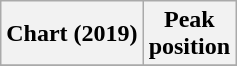<table class="wikitable sortable plainrowheaders" style="text-align:center;">
<tr>
<th scope="col">Chart (2019)</th>
<th scope="col">Peak<br>position</th>
</tr>
<tr>
</tr>
</table>
